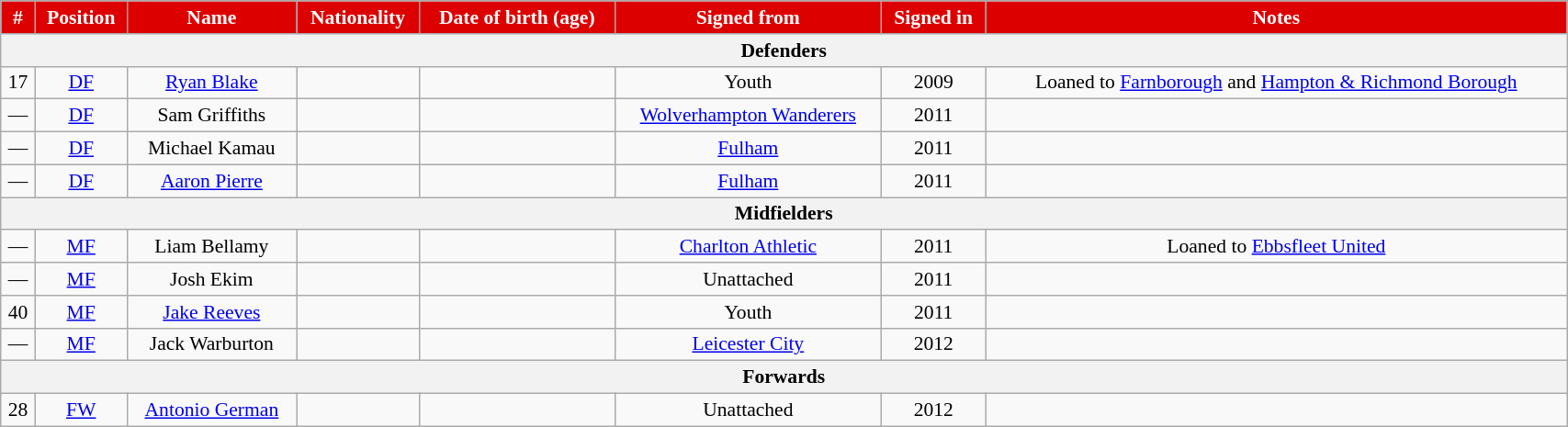<table class="wikitable" style="text-align:center; font-size:90%; width:90%;">
<tr>
<th style="background:#d00; color:white; text-align:center;">#</th>
<th style="background:#d00; color:white; text-align:center;">Position</th>
<th style="background:#d00; color:white; text-align:center;">Name</th>
<th style="background:#d00; color:white; text-align:center;">Nationality</th>
<th style="background:#d00; color:white; text-align:center;">Date of birth (age)</th>
<th style="background:#d00; color:white; text-align:center;">Signed from</th>
<th style="background:#d00; color:white; text-align:center;">Signed in</th>
<th style="background:#d00; color:white; text-align:center;">Notes</th>
</tr>
<tr>
<th colspan="8">Defenders</th>
</tr>
<tr>
<td>17</td>
<td><a href='#'>DF</a></td>
<td><a href='#'>Ryan Blake</a></td>
<td></td>
<td></td>
<td>Youth</td>
<td>2009</td>
<td>Loaned to <a href='#'>Farnborough</a> and <a href='#'>Hampton & Richmond Borough</a></td>
</tr>
<tr>
<td>—</td>
<td><a href='#'>DF</a></td>
<td>Sam Griffiths</td>
<td></td>
<td></td>
<td><a href='#'>Wolverhampton Wanderers</a></td>
<td>2011</td>
<td></td>
</tr>
<tr>
<td>—</td>
<td><a href='#'>DF</a></td>
<td>Michael Kamau</td>
<td></td>
<td></td>
<td><a href='#'>Fulham</a></td>
<td>2011</td>
<td></td>
</tr>
<tr>
<td>—</td>
<td><a href='#'>DF</a></td>
<td><a href='#'>Aaron Pierre</a></td>
<td></td>
<td></td>
<td><a href='#'>Fulham</a></td>
<td>2011</td>
<td></td>
</tr>
<tr>
<th colspan="8">Midfielders</th>
</tr>
<tr>
<td>—</td>
<td><a href='#'>MF</a></td>
<td>Liam Bellamy</td>
<td></td>
<td></td>
<td><a href='#'>Charlton Athletic</a></td>
<td>2011</td>
<td>Loaned to <a href='#'>Ebbsfleet United</a></td>
</tr>
<tr>
<td>—</td>
<td><a href='#'>MF</a></td>
<td>Josh Ekim</td>
<td></td>
<td></td>
<td>Unattached</td>
<td>2011</td>
<td></td>
</tr>
<tr>
<td>40</td>
<td><a href='#'>MF</a></td>
<td><a href='#'>Jake Reeves</a></td>
<td></td>
<td></td>
<td>Youth</td>
<td>2011</td>
<td></td>
</tr>
<tr>
<td>—</td>
<td><a href='#'>MF</a></td>
<td>Jack Warburton</td>
<td></td>
<td></td>
<td><a href='#'>Leicester City</a></td>
<td>2012</td>
<td></td>
</tr>
<tr>
<th colspan="8">Forwards</th>
</tr>
<tr>
<td>28</td>
<td><a href='#'>FW</a></td>
<td><a href='#'>Antonio German</a></td>
<td></td>
<td></td>
<td>Unattached</td>
<td>2012</td>
<td></td>
</tr>
</table>
